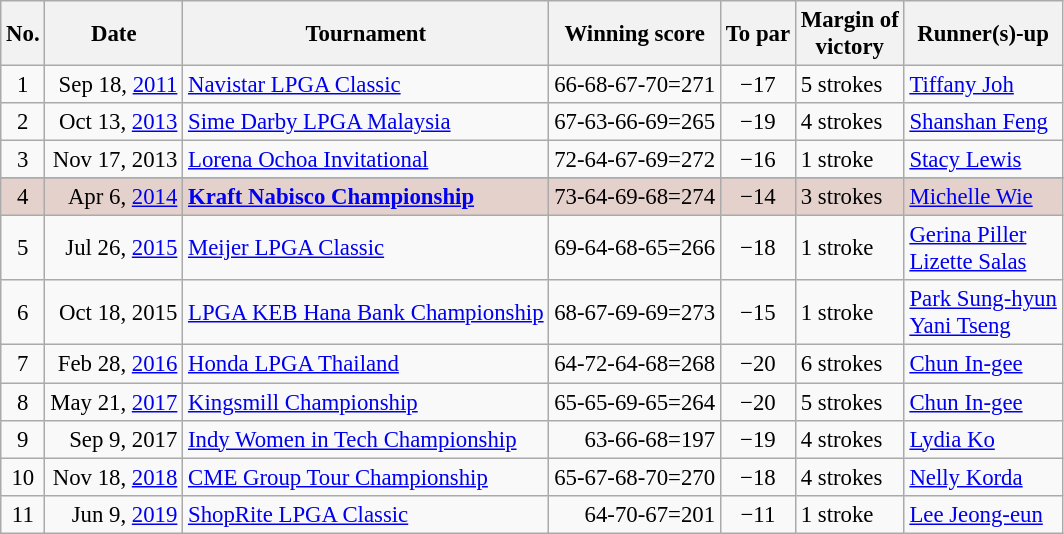<table class="wikitable" style="font-size:95%;">
<tr>
<th>No.</th>
<th>Date</th>
<th>Tournament</th>
<th>Winning score</th>
<th>To par</th>
<th>Margin of<br>victory</th>
<th>Runner(s)-up</th>
</tr>
<tr>
<td style="text-align:center">1</td>
<td style="text-align:right">Sep 18, <a href='#'>2011</a></td>
<td><a href='#'>Navistar LPGA Classic</a></td>
<td style="text-align:right">66-68-67-70=271</td>
<td style="text-align:center">−17</td>
<td>5 strokes</td>
<td> <a href='#'>Tiffany Joh</a></td>
</tr>
<tr>
<td style="text-align:center">2</td>
<td style="text-align:right">Oct 13, <a href='#'>2013</a></td>
<td><a href='#'>Sime Darby LPGA Malaysia</a></td>
<td style="text-align:right">67-63-66-69=265</td>
<td style="text-align:center">−19</td>
<td>4 strokes</td>
<td> <a href='#'>Shanshan Feng</a></td>
</tr>
<tr>
<td style="text-align:center">3</td>
<td style="text-align:right">Nov 17, 2013</td>
<td><a href='#'>Lorena Ochoa Invitational</a></td>
<td style="text-align:right">72-64-67-69=272</td>
<td style="text-align:center">−16</td>
<td>1 stroke</td>
<td> <a href='#'>Stacy Lewis</a></td>
</tr>
<tr>
</tr>
<tr style="background:#e5d1cb;">
<td style="text-align:center">4</td>
<td style="text-align:right">Apr 6, <a href='#'>2014</a></td>
<td><strong><a href='#'>Kraft Nabisco Championship</a></strong></td>
<td style="text-align:right">73-64-69-68=274</td>
<td style="text-align:center">−14</td>
<td>3 strokes</td>
<td> <a href='#'>Michelle Wie</a></td>
</tr>
<tr>
<td style="text-align:center">5</td>
<td style="text-align:right">Jul 26, <a href='#'>2015</a></td>
<td><a href='#'>Meijer LPGA Classic</a></td>
<td style="text-align:right">69-64-68-65=266</td>
<td style="text-align:center">−18</td>
<td>1 stroke</td>
<td> <a href='#'>Gerina Piller</a><br> <a href='#'>Lizette Salas</a></td>
</tr>
<tr>
<td style="text-align:center">6</td>
<td style="text-align:right">Oct 18, 2015</td>
<td><a href='#'>LPGA KEB Hana Bank Championship</a></td>
<td style="text-align:right">68-67-69-69=273</td>
<td style="text-align:center">−15</td>
<td>1 stroke</td>
<td> <a href='#'>Park Sung-hyun</a><br> <a href='#'>Yani Tseng</a></td>
</tr>
<tr>
<td style="text-align:center">7</td>
<td style="text-align:right">Feb 28, <a href='#'>2016</a></td>
<td><a href='#'>Honda LPGA Thailand</a></td>
<td style="text-align:right">64-72-64-68=268</td>
<td style="text-align:center">−20</td>
<td>6 strokes</td>
<td> <a href='#'>Chun In-gee</a></td>
</tr>
<tr>
<td style="text-align:center">8</td>
<td style="text-align:right">May 21, <a href='#'>2017</a></td>
<td><a href='#'>Kingsmill Championship</a></td>
<td style="text-align:right">65-65-69-65=264</td>
<td style="text-align:center">−20</td>
<td>5 strokes</td>
<td> <a href='#'>Chun In-gee</a></td>
</tr>
<tr>
<td style="text-align:center">9</td>
<td style="text-align:right">Sep 9, 2017</td>
<td><a href='#'>Indy Women in Tech Championship</a></td>
<td style="text-align:right">63-66-68=197</td>
<td style="text-align:center">−19</td>
<td>4 strokes</td>
<td> <a href='#'>Lydia Ko</a></td>
</tr>
<tr>
<td style="text-align:center">10</td>
<td style="text-align:right">Nov 18, <a href='#'>2018</a></td>
<td><a href='#'>CME Group Tour Championship</a></td>
<td style="text-align:right">65-67-68-70=270</td>
<td style="text-align:center">−18</td>
<td>4 strokes</td>
<td> <a href='#'>Nelly Korda</a></td>
</tr>
<tr>
<td style="text-align:center">11</td>
<td style="text-align:right">Jun 9, <a href='#'>2019</a></td>
<td><a href='#'>ShopRite LPGA Classic</a></td>
<td style="text-align:right">64-70-67=201</td>
<td style="text-align:center">−11</td>
<td>1 stroke</td>
<td> <a href='#'>Lee Jeong-eun</a></td>
</tr>
</table>
